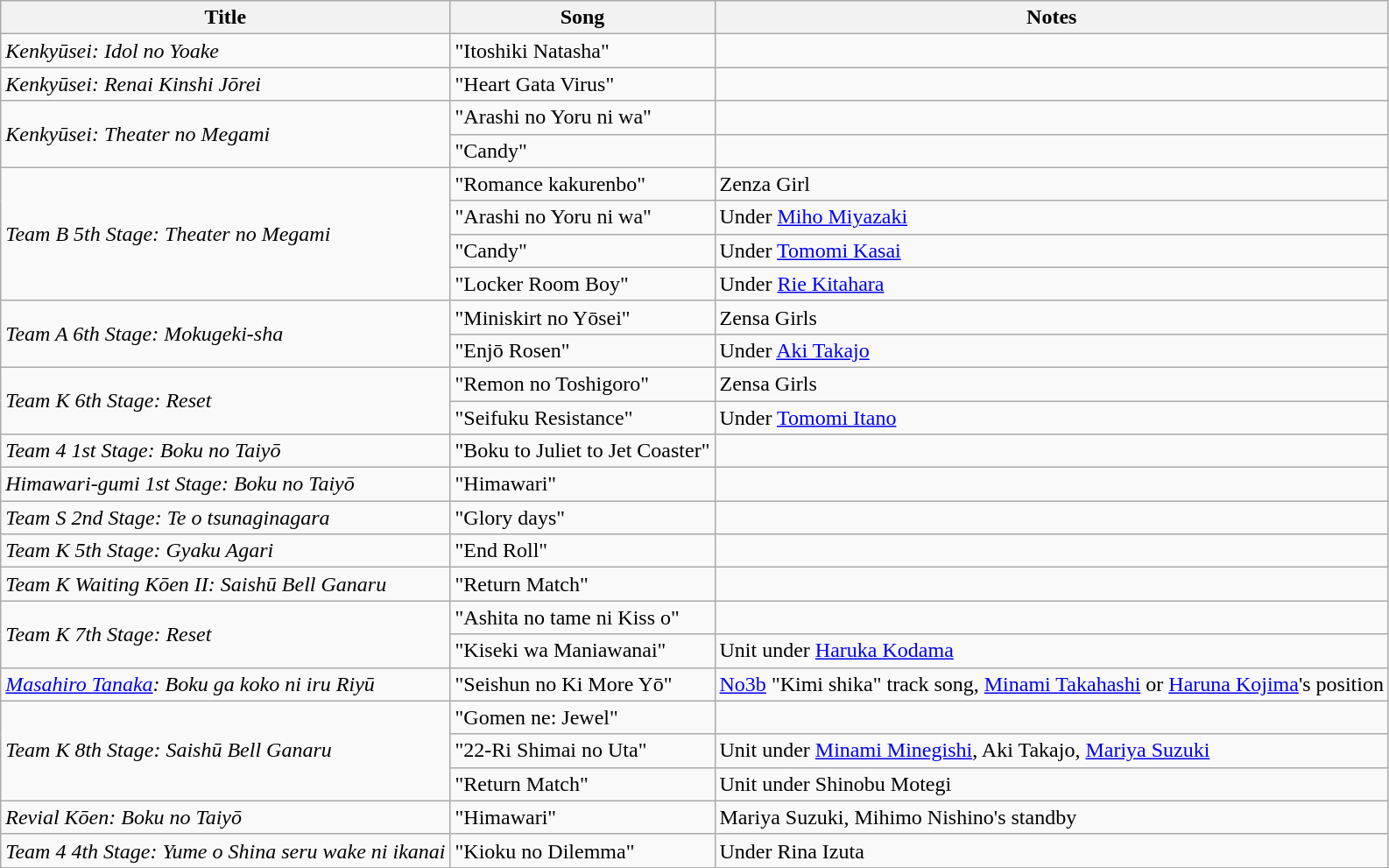<table class="wikitable">
<tr>
<th>Title</th>
<th>Song</th>
<th>Notes</th>
</tr>
<tr>
<td><em>Kenkyūsei: Idol no Yoake</em></td>
<td>"Itoshiki Natasha"</td>
<td></td>
</tr>
<tr>
<td><em>Kenkyūsei: Renai Kinshi Jōrei</em></td>
<td>"Heart Gata Virus"</td>
<td></td>
</tr>
<tr>
<td rowspan="2"><em>Kenkyūsei: Theater no Megami</em></td>
<td>"Arashi no Yoru ni wa"</td>
<td></td>
</tr>
<tr>
<td>"Candy"</td>
<td></td>
</tr>
<tr>
<td rowspan="4"><em>Team B 5th Stage: Theater no Megami</em></td>
<td>"Romance kakurenbo"</td>
<td>Zenza Girl</td>
</tr>
<tr>
<td>"Arashi no Yoru ni wa"</td>
<td>Under <a href='#'>Miho Miyazaki</a></td>
</tr>
<tr>
<td>"Candy"</td>
<td>Under <a href='#'>Tomomi Kasai</a></td>
</tr>
<tr>
<td>"Locker Room Boy"</td>
<td>Under <a href='#'>Rie Kitahara</a></td>
</tr>
<tr>
<td rowspan="2"><em>Team A 6th Stage: Mokugeki-sha</em></td>
<td>"Miniskirt no Yōsei"</td>
<td>Zensa Girls</td>
</tr>
<tr>
<td>"Enjō Rosen"</td>
<td>Under <a href='#'>Aki Takajo</a></td>
</tr>
<tr>
<td rowspan="2"><em>Team K 6th Stage: Reset</em></td>
<td>"Remon no Toshigoro"</td>
<td>Zensa Girls</td>
</tr>
<tr>
<td>"Seifuku Resistance"</td>
<td>Under <a href='#'>Tomomi Itano</a></td>
</tr>
<tr>
<td><em>Team 4 1st Stage: Boku no Taiyō</em></td>
<td>"Boku to Juliet to Jet Coaster"</td>
<td></td>
</tr>
<tr>
<td><em>Himawari-gumi 1st Stage: Boku no Taiyō</em></td>
<td>"Himawari"</td>
<td></td>
</tr>
<tr>
<td><em>Team S 2nd Stage: Te o tsunaginagara</em></td>
<td>"Glory days"</td>
<td></td>
</tr>
<tr>
<td><em>Team K 5th Stage: Gyaku Agari</em></td>
<td>"End Roll"</td>
<td></td>
</tr>
<tr>
<td><em>Team K Waiting Kōen II: Saishū Bell Ganaru</em></td>
<td>"Return Match"</td>
<td></td>
</tr>
<tr>
<td rowspan="2"><em>Team K 7th Stage: Reset</em></td>
<td>"Ashita no tame ni Kiss o"</td>
<td></td>
</tr>
<tr>
<td>"Kiseki wa Maniawanai"</td>
<td>Unit under <a href='#'>Haruka Kodama</a></td>
</tr>
<tr>
<td><em><a href='#'>Masahiro Tanaka</a>: Boku ga koko ni iru Riyū</em></td>
<td>"Seishun no Ki More Yō"</td>
<td><a href='#'>No3b</a> "Kimi shika" track song, <a href='#'>Minami Takahashi</a> or <a href='#'>Haruna Kojima</a>'s position</td>
</tr>
<tr>
<td rowspan="3"><em>Team K 8th Stage: Saishū Bell Ganaru</em></td>
<td>"Gomen ne: Jewel"</td>
<td></td>
</tr>
<tr>
<td>"22-Ri Shimai no Uta"</td>
<td>Unit under <a href='#'>Minami Minegishi</a>, Aki Takajo, <a href='#'>Mariya Suzuki</a></td>
</tr>
<tr>
<td>"Return Match"</td>
<td>Unit under Shinobu Motegi</td>
</tr>
<tr>
<td><em>Revial Kōen: Boku no Taiyō</em></td>
<td>"Himawari"</td>
<td>Mariya Suzuki, Mihimo Nishino's standby</td>
</tr>
<tr>
<td><em>Team 4 4th Stage: Yume o Shina seru wake ni ikanai</em></td>
<td>"Kioku no Dilemma"</td>
<td>Under Rina Izuta</td>
</tr>
</table>
